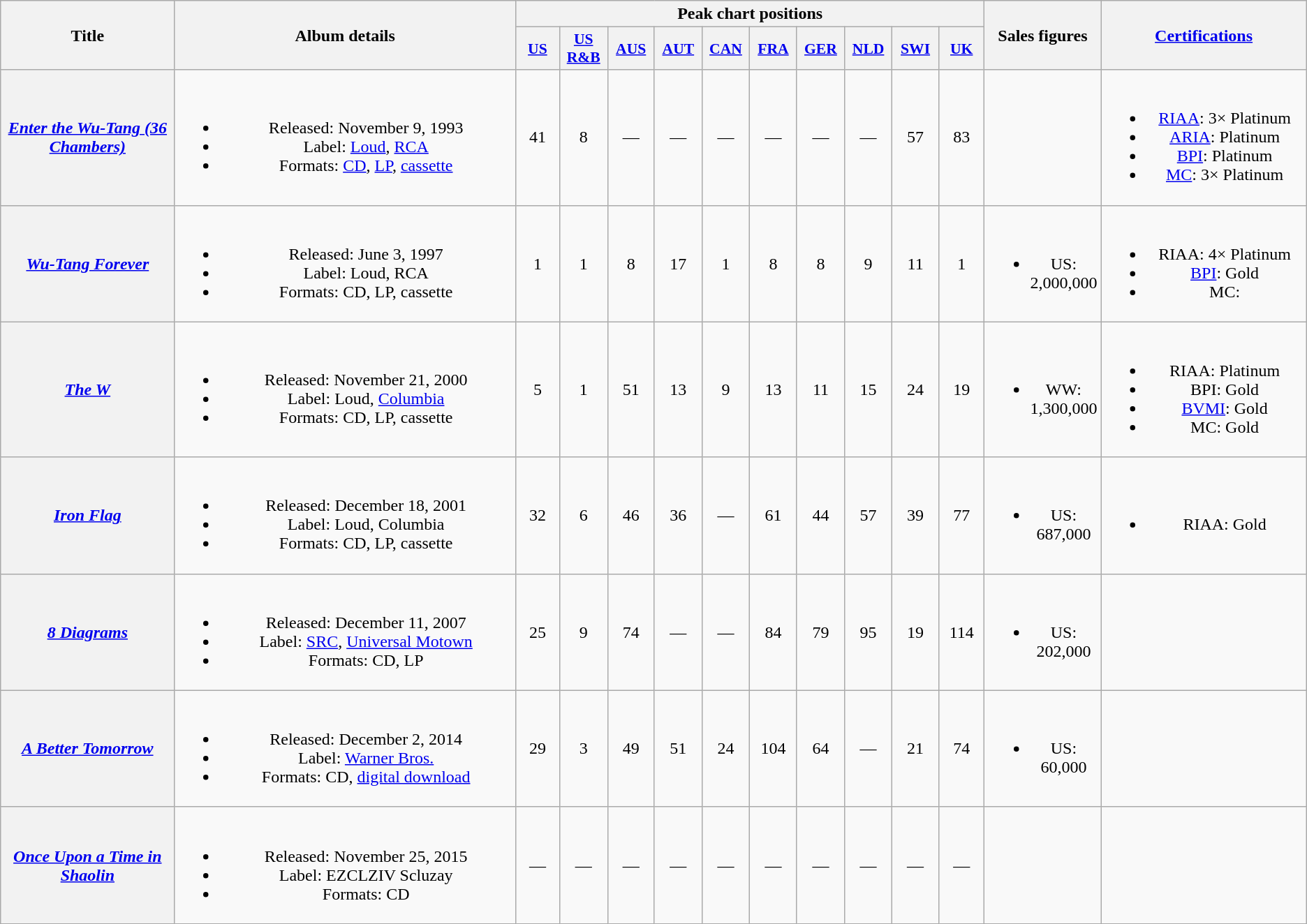<table class="wikitable plainrowheaders" style="text-align:center;" border="1">
<tr>
<th scope="col" rowspan="2" style="width:12em;">Title</th>
<th scope="col" rowspan="2" style="width:25em;">Album details</th>
<th scope="col" colspan="10">Peak chart positions</th>
<th scope="col" rowspan="2">Sales figures</th>
<th scope="col" rowspan="2" style="width:14em;"><a href='#'>Certifications</a></th>
</tr>
<tr>
<th scope="col" style="width:2.9em;font-size:90%;"><a href='#'>US</a><br></th>
<th scope="col" style="width:2.9em;font-size:90%;"><a href='#'>US<br>R&B</a><br></th>
<th scope="col" style="width:2.9em;font-size:90%;"><a href='#'>AUS</a><br></th>
<th scope="col" style="width:2.9em;font-size:90%;"><a href='#'>AUT</a><br></th>
<th scope="col" style="width:2.9em;font-size:90%;"><a href='#'>CAN</a><br></th>
<th scope="col" style="width:2.9em;font-size:90%;"><a href='#'>FRA</a><br></th>
<th scope="col" style="width:2.9em;font-size:90%;"><a href='#'>GER</a><br></th>
<th scope="col" style="width:2.9em;font-size:90%;"><a href='#'>NLD</a><br></th>
<th scope="col" style="width:2.9em;font-size:90%;"><a href='#'>SWI</a><br></th>
<th scope="col" style="width:2.9em;font-size:90%;"><a href='#'>UK</a><br></th>
</tr>
<tr>
<th scope="row"><em><a href='#'>Enter the Wu-Tang (36 Chambers)</a></em></th>
<td><br><ul><li>Released: November 9, 1993</li><li>Label: <a href='#'>Loud</a>, <a href='#'>RCA</a></li><li>Formats: <a href='#'>CD</a>, <a href='#'>LP</a>, <a href='#'>cassette</a></li></ul></td>
<td>41</td>
<td>8</td>
<td>—</td>
<td>—</td>
<td>—</td>
<td>—</td>
<td>—</td>
<td>—</td>
<td>57</td>
<td>83</td>
<td></td>
<td><br><ul><li><a href='#'>RIAA</a>: 3× Platinum</li><li><a href='#'>ARIA</a>: Platinum</li><li><a href='#'>BPI</a>: Platinum</li><li><a href='#'>MC</a>: 3× Platinum</li></ul></td>
</tr>
<tr>
<th scope="row"><em><a href='#'>Wu-Tang Forever</a></em></th>
<td><br><ul><li>Released: June 3, 1997</li><li>Label: Loud, RCA</li><li>Formats: CD, LP, cassette</li></ul></td>
<td>1</td>
<td>1</td>
<td>8</td>
<td>17</td>
<td>1</td>
<td>8</td>
<td>8</td>
<td>9</td>
<td>11</td>
<td>1</td>
<td><br><ul><li>US: 2,000,000</li></ul></td>
<td><br><ul><li>RIAA: 4× Platinum</li><li><a href='#'>BPI</a>: Gold</li><li>MC: </li></ul></td>
</tr>
<tr>
<th scope="row"><em><a href='#'>The W</a></em></th>
<td><br><ul><li>Released: November 21, 2000</li><li>Label: Loud, <a href='#'>Columbia</a></li><li>Formats: CD, LP, cassette</li></ul></td>
<td>5</td>
<td>1</td>
<td>51</td>
<td>13</td>
<td>9</td>
<td>13</td>
<td>11</td>
<td>15</td>
<td>24</td>
<td>19</td>
<td><br><ul><li>WW: 1,300,000</li></ul></td>
<td><br><ul><li>RIAA: Platinum</li><li>BPI: Gold</li><li><a href='#'>BVMI</a>: Gold</li><li>MC: Gold</li></ul></td>
</tr>
<tr>
<th scope="row"><em><a href='#'>Iron Flag</a></em></th>
<td><br><ul><li>Released: December 18, 2001</li><li>Label: Loud, Columbia</li><li>Formats: CD, LP, cassette</li></ul></td>
<td>32</td>
<td>6</td>
<td>46</td>
<td>36</td>
<td>—</td>
<td>61</td>
<td>44</td>
<td>57</td>
<td>39</td>
<td>77</td>
<td><br><ul><li>US: 687,000</li></ul></td>
<td><br><ul><li>RIAA: Gold</li></ul></td>
</tr>
<tr>
<th scope="row"><em><a href='#'>8 Diagrams</a></em></th>
<td><br><ul><li>Released: December 11, 2007</li><li>Label: <a href='#'>SRC</a>, <a href='#'>Universal Motown</a></li><li>Formats: CD, LP</li></ul></td>
<td>25</td>
<td>9</td>
<td>74</td>
<td>—</td>
<td>—</td>
<td>84</td>
<td>79</td>
<td>95</td>
<td>19</td>
<td>114</td>
<td><br><ul><li>US: 202,000</li></ul></td>
<td></td>
</tr>
<tr>
<th scope="row"><em><a href='#'>A Better Tomorrow</a></em></th>
<td><br><ul><li>Released: December 2, 2014</li><li>Label: <a href='#'>Warner Bros.</a></li><li>Formats: CD, <a href='#'>digital download</a></li></ul></td>
<td>29</td>
<td>3</td>
<td>49</td>
<td>51</td>
<td>24</td>
<td>104</td>
<td>64</td>
<td>—</td>
<td>21</td>
<td>74</td>
<td><br><ul><li>US: 60,000</li></ul></td>
<td></td>
</tr>
<tr>
<th scope="row"><em><a href='#'>Once Upon a Time in Shaolin</a></em></th>
<td><br><ul><li>Released: November 25, 2015</li><li>Label: EZCLZIV Scluzay</li><li>Formats: CD</li></ul></td>
<td>—</td>
<td>—</td>
<td>—</td>
<td>—</td>
<td>—</td>
<td>—</td>
<td>—</td>
<td>—</td>
<td>—</td>
<td>—</td>
<td></td>
<td></td>
</tr>
</table>
